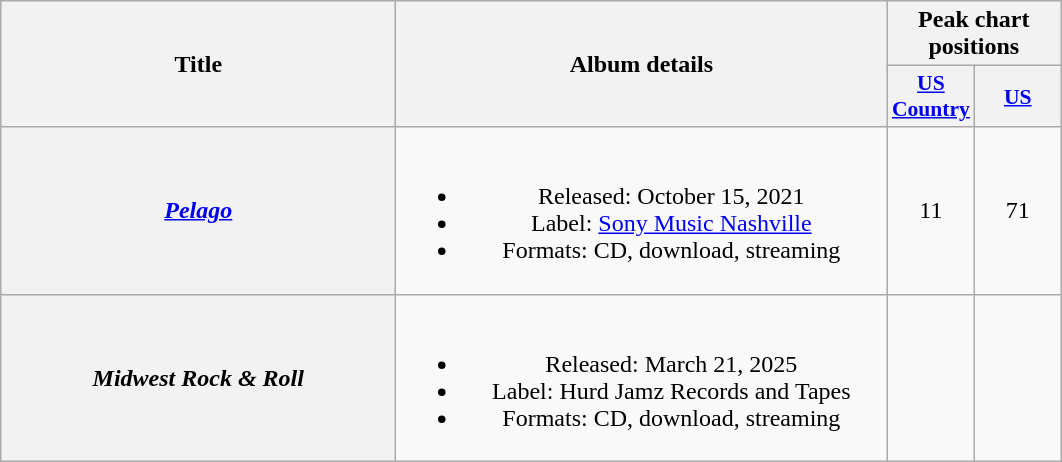<table class="wikitable plainrowheaders" style="text-align:center;" border="1">
<tr>
<th scope="col" rowspan="2" style="width:16em;">Title</th>
<th scope="col" rowspan="2" style="width:20em;">Album details</th>
<th scope="col" colspan="2">Peak chart<br>positions</th>
</tr>
<tr>
<th scope="col" style="width:3.5em;font-size:90%;"><a href='#'>US<br>Country</a><br></th>
<th scope="col" style="width:3.5em;font-size:90%;"><a href='#'>US</a><br></th>
</tr>
<tr>
<th scope="row"><em><a href='#'>Pelago</a></em></th>
<td><br><ul><li>Released: October 15, 2021</li><li>Label: <a href='#'>Sony Music Nashville</a></li><li>Formats: CD, download, streaming</li></ul></td>
<td>11</td>
<td>71</td>
</tr>
<tr>
<th scope="row"><em>Midwest Rock & Roll</em></th>
<td><br><ul><li>Released: March 21, 2025</li><li>Label: Hurd Jamz Records and Tapes</li><li>Formats: CD, download, streaming</li></ul></td>
<td></td>
<td></td>
</tr>
</table>
